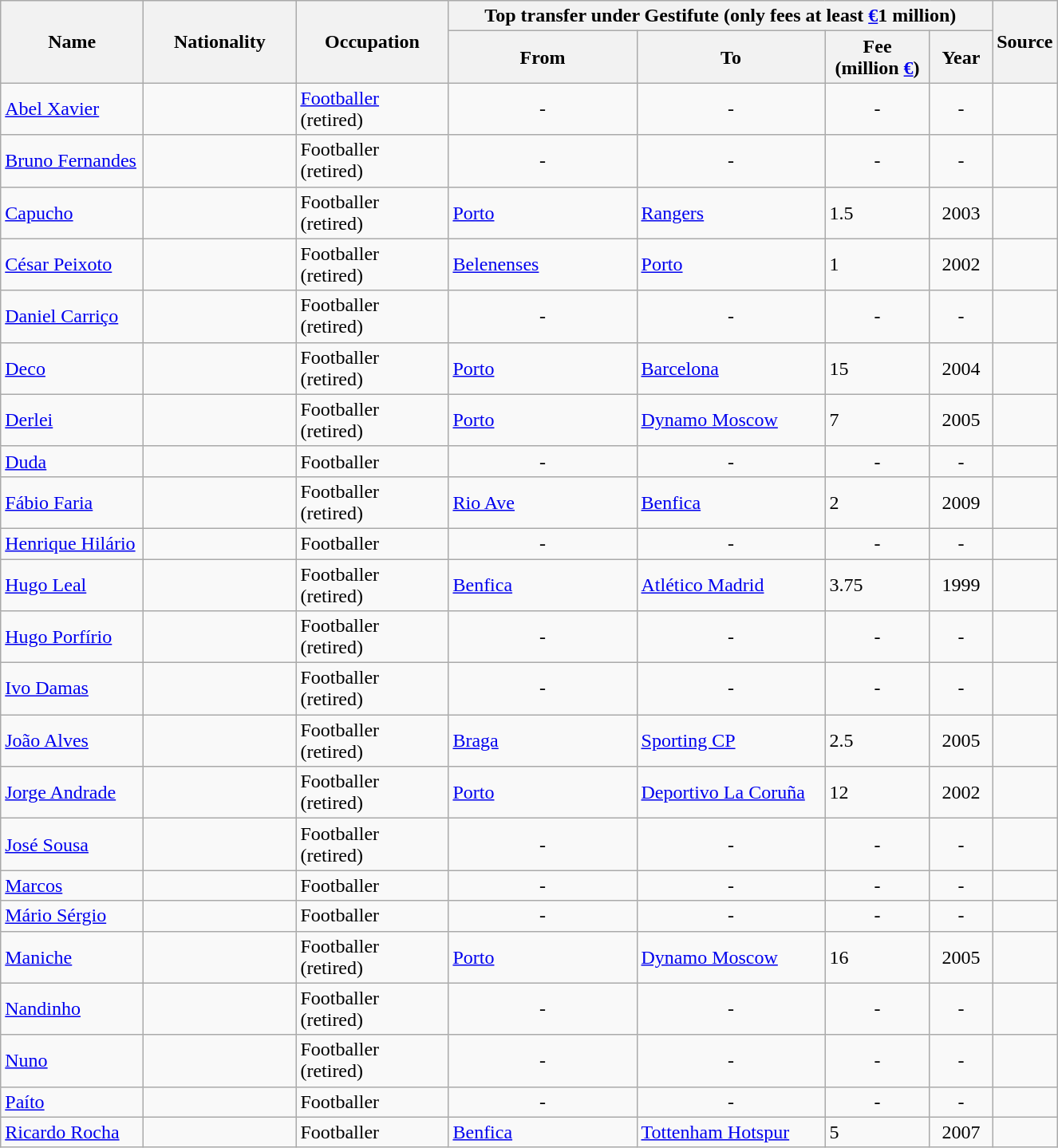<table class="wikitable" style="margin-right: 0;" style="text-align: left">
<tr>
<th rowspan="2" style="width:112px;">Name</th>
<th rowspan="2" style="width:120px;">Nationality</th>
<th rowspan="2" style="width:120px;">Occupation</th>
<th colspan="4">Top transfer under Gestifute (only fees at least <a href='#'>€</a>1 million)</th>
<th rowspan="2" style="width:45px;">Source</th>
</tr>
<tr>
<th style="width:150px;">From</th>
<th style="width:150px;">To</th>
<th style="width:80px;">Fee (million <a href='#'>€</a>)</th>
<th style="width:45px;">Year</th>
</tr>
<tr>
<td><a href='#'>Abel Xavier</a></td>
<td></td>
<td><a href='#'>Footballer</a> (retired)</td>
<td align="center">-</td>
<td align="center">-</td>
<td align="center">-</td>
<td align="center">-</td>
<td align="center"></td>
</tr>
<tr>
<td><a href='#'>Bruno Fernandes</a></td>
<td></td>
<td>Footballer (retired)</td>
<td align="center">-</td>
<td align="center">-</td>
<td align="center">-</td>
<td align="center">-</td>
<td align="center"></td>
</tr>
<tr>
<td><a href='#'>Capucho</a></td>
<td></td>
<td>Footballer (retired)</td>
<td> <a href='#'>Porto</a></td>
<td> <a href='#'>Rangers</a></td>
<td>1.5</td>
<td align="center">2003</td>
<td align="center"></td>
</tr>
<tr>
<td><a href='#'>César Peixoto</a></td>
<td></td>
<td>Footballer (retired)</td>
<td> <a href='#'>Belenenses</a></td>
<td> <a href='#'>Porto</a></td>
<td>1</td>
<td align="center">2002</td>
<td align="center"></td>
</tr>
<tr>
<td><a href='#'>Daniel Carriço</a></td>
<td></td>
<td>Footballer (retired)</td>
<td align="center">-</td>
<td align="center">-</td>
<td align="center">-</td>
<td align="center">-</td>
<td align="center"></td>
</tr>
<tr>
<td><a href='#'>Deco</a></td>
<td></td>
<td>Footballer (retired)</td>
<td> <a href='#'>Porto</a></td>
<td> <a href='#'>Barcelona</a></td>
<td>15</td>
<td align="center">2004</td>
<td align="center"></td>
</tr>
<tr>
<td><a href='#'>Derlei</a></td>
<td></td>
<td>Footballer (retired)</td>
<td> <a href='#'>Porto</a></td>
<td> <a href='#'>Dynamo Moscow</a></td>
<td>7</td>
<td align="center">2005</td>
<td align="center"></td>
</tr>
<tr>
<td><a href='#'>Duda</a></td>
<td></td>
<td>Footballer</td>
<td align="center">-</td>
<td align="center">-</td>
<td align="center">-</td>
<td align="center">-</td>
<td align="center"></td>
</tr>
<tr>
<td><a href='#'>Fábio Faria</a></td>
<td></td>
<td>Footballer (retired)</td>
<td> <a href='#'>Rio Ave</a></td>
<td> <a href='#'>Benfica</a></td>
<td>2</td>
<td align="center">2009</td>
<td align="center"></td>
</tr>
<tr>
<td><a href='#'>Henrique Hilário</a></td>
<td></td>
<td>Footballer</td>
<td align="center">-</td>
<td align="center">-</td>
<td align="center">-</td>
<td align="center">-</td>
<td align="center"></td>
</tr>
<tr>
<td><a href='#'>Hugo Leal</a></td>
<td></td>
<td>Footballer (retired)</td>
<td> <a href='#'>Benfica</a></td>
<td> <a href='#'>Atlético Madrid</a></td>
<td>3.75</td>
<td align="center">1999</td>
<td align="center"></td>
</tr>
<tr>
<td><a href='#'>Hugo Porfírio</a></td>
<td></td>
<td>Footballer (retired)</td>
<td align="center">-</td>
<td align="center">-</td>
<td align="center">-</td>
<td align="center">-</td>
<td align="center"></td>
</tr>
<tr>
<td><a href='#'>Ivo Damas</a></td>
<td></td>
<td>Footballer (retired)</td>
<td align="center">-</td>
<td align="center">-</td>
<td align="center">-</td>
<td align="center">-</td>
<td align="center"></td>
</tr>
<tr>
<td><a href='#'>João Alves</a></td>
<td></td>
<td>Footballer (retired)</td>
<td> <a href='#'>Braga</a></td>
<td> <a href='#'>Sporting CP</a></td>
<td>2.5</td>
<td align="center">2005</td>
<td align="center"></td>
</tr>
<tr>
<td><a href='#'>Jorge Andrade</a></td>
<td></td>
<td>Footballer (retired)</td>
<td> <a href='#'>Porto</a></td>
<td> <a href='#'>Deportivo La Coruña</a></td>
<td>12</td>
<td align="center">2002</td>
<td align="center"></td>
</tr>
<tr>
<td><a href='#'>José Sousa</a></td>
<td></td>
<td>Footballer (retired)</td>
<td align="center">-</td>
<td align="center">-</td>
<td align="center">-</td>
<td align="center">-</td>
<td align="center"></td>
</tr>
<tr>
<td><a href='#'>Marcos</a></td>
<td></td>
<td>Footballer</td>
<td align="center">-</td>
<td align="center">-</td>
<td align="center">-</td>
<td align="center">-</td>
<td align="center"></td>
</tr>
<tr>
<td><a href='#'>Mário Sérgio</a></td>
<td></td>
<td>Footballer</td>
<td align="center">-</td>
<td align="center">-</td>
<td align="center">-</td>
<td align="center">-</td>
<td align="center"></td>
</tr>
<tr>
<td><a href='#'>Maniche</a></td>
<td></td>
<td>Footballer (retired)</td>
<td> <a href='#'>Porto</a></td>
<td> <a href='#'>Dynamo Moscow</a></td>
<td>16</td>
<td align="center">2005</td>
<td align="center"></td>
</tr>
<tr>
<td><a href='#'>Nandinho</a></td>
<td></td>
<td>Footballer (retired)</td>
<td align="center">-</td>
<td align="center">-</td>
<td align="center">-</td>
<td align="center">-</td>
<td align="center"></td>
</tr>
<tr>
<td><a href='#'>Nuno</a></td>
<td></td>
<td>Footballer (retired)</td>
<td align="center">-</td>
<td align="center">-</td>
<td align="center">-</td>
<td align="center">-</td>
<td align="center"></td>
</tr>
<tr>
<td><a href='#'>Paíto</a></td>
<td></td>
<td>Footballer</td>
<td align="center">-</td>
<td align="center">-</td>
<td align="center">-</td>
<td align="center">-</td>
<td align="center"></td>
</tr>
<tr>
<td><a href='#'>Ricardo Rocha</a></td>
<td></td>
<td>Footballer</td>
<td> <a href='#'>Benfica</a></td>
<td> <a href='#'>Tottenham Hotspur</a></td>
<td>5</td>
<td align="center">2007</td>
<td align="center"></td>
</tr>
</table>
